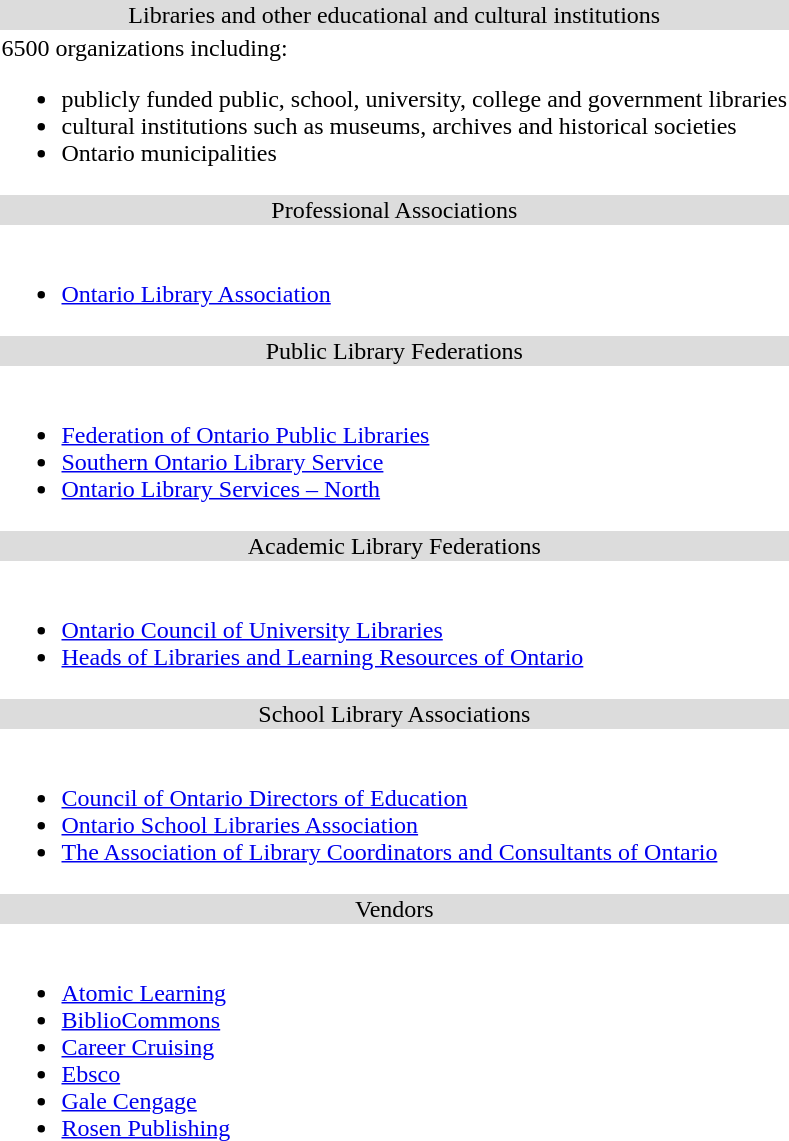<table>
<tr style="background-color:#DCDCDC;color:#000000; text-align: center">
<td>Libraries and other educational and cultural institutions</td>
</tr>
<tr>
<td>6500 organizations including:<br><ul><li>publicly funded public, school, university, college and government libraries</li><li>cultural institutions such as museums, archives and historical societies</li><li>Ontario municipalities</li></ul></td>
</tr>
<tr style="background-color:#DCDCDC;color:#000000; text-align: center">
<td>Professional Associations</td>
</tr>
<tr>
<td><br><ul><li><a href='#'>Ontario Library Association</a></li></ul></td>
</tr>
<tr style="background-color:#DCDCDC;color:#000000; text-align: center">
<td>Public Library Federations</td>
</tr>
<tr>
<td><br><ul><li><a href='#'>Federation of Ontario Public Libraries</a></li><li><a href='#'>Southern Ontario Library Service</a></li><li><a href='#'>Ontario Library Services – North</a></li></ul></td>
</tr>
<tr style="background-color:#DCDCDC;color:#000000; text-align: center">
<td>Academic Library Federations</td>
</tr>
<tr>
<td><br><ul><li><a href='#'>Ontario Council of University Libraries</a></li><li><a href='#'>Heads of Libraries and Learning Resources of Ontario</a></li></ul></td>
</tr>
<tr style="background-color:#DCDCDC;color:#000000; text-align: center">
<td>School Library Associations</td>
</tr>
<tr>
<td><br><ul><li><a href='#'>Council of Ontario Directors of Education</a></li><li><a href='#'>Ontario School Libraries Association</a></li><li><a href='#'>The Association of Library Coordinators and Consultants of Ontario</a></li></ul></td>
</tr>
<tr style="background-color:#DCDCDC;color:#000000; text-align: center">
<td>Vendors</td>
</tr>
<tr>
<td><br><ul><li><a href='#'>Atomic Learning</a></li><li><a href='#'>BiblioCommons</a></li><li><a href='#'>Career Cruising</a></li><li><a href='#'>Ebsco</a></li><li><a href='#'>Gale Cengage</a></li><li><a href='#'>Rosen Publishing</a></li></ul></td>
</tr>
</table>
